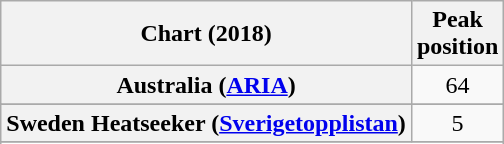<table class="wikitable sortable plainrowheaders" style="text-align:center">
<tr>
<th scope="col">Chart (2018)</th>
<th scope="col">Peak<br> position</th>
</tr>
<tr>
<th scope="row">Australia (<a href='#'>ARIA</a>)</th>
<td>64</td>
</tr>
<tr>
</tr>
<tr>
</tr>
<tr>
</tr>
<tr>
</tr>
<tr>
<th scope="row">Sweden Heatseeker (<a href='#'>Sverigetopplistan</a>)</th>
<td style="text-align:center">5</td>
</tr>
<tr>
</tr>
<tr>
</tr>
<tr>
</tr>
</table>
